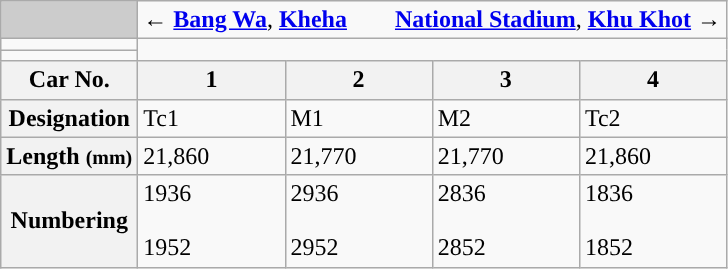<table class="wikitable">
<tr>
<td style="background-color:#ccc;"> </td>
<td colspan="4">← <a href='#'><strong>Bang Wa</strong></a>, <a href='#'><strong>Kheha</strong></a>                                                   <a href='#'><strong>National Stadium</strong></a>, <strong><a href='#'>Khu Khot</a></strong> →</td>
</tr>
<tr>
<td style="background:#"></td>
</tr>
<tr>
<td style="background:#"></td>
</tr>
<tr>
<th>Car No.</th>
<th>1</th>
<th>2</th>
<th>3</th>
<th>4</th>
</tr>
<tr>
<th>Designation</th>
<td>Tc1</td>
<td>M1</td>
<td>M2</td>
<td>Tc2</td>
</tr>
<tr>
<th>Length <small>(mm)</small></th>
<td>21,860</td>
<td>21,770</td>
<td>21,770</td>
<td>21,860</td>
</tr>
<tr>
<th>Numbering</th>
<td>1936<br><br>1952</td>
<td>2936<br><br>2952</td>
<td>2836<br><br>2852</td>
<td>1836<br><br>1852</td>
</tr>
</table>
